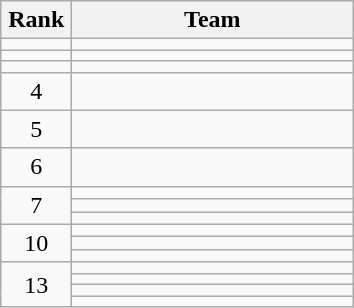<table class="wikitable" style="text-align: center;">
<tr>
<th width=40>Rank</th>
<th width=180>Team</th>
</tr>
<tr align=center>
<td></td>
<td style="text-align:left;"></td>
</tr>
<tr align=center>
<td></td>
<td style="text-align:left;"></td>
</tr>
<tr align=center>
<td></td>
<td style="text-align:left;"></td>
</tr>
<tr align=center>
<td>4</td>
<td style="text-align:left;"></td>
</tr>
<tr align=center>
<td>5</td>
<td style="text-align:left;"></td>
</tr>
<tr align=center>
<td>6</td>
<td style="text-align:left;"></td>
</tr>
<tr align=center>
<td rowspan=3>7</td>
<td style="text-align:left;"></td>
</tr>
<tr align=center>
<td style="text-align:left;"></td>
</tr>
<tr align=center>
<td style="text-align:left;"></td>
</tr>
<tr align=center>
<td rowspan=3>10</td>
<td style="text-align:left;"></td>
</tr>
<tr align=center>
<td style="text-align:left;"></td>
</tr>
<tr align=center>
<td style="text-align:left;"></td>
</tr>
<tr align=center>
<td rowspan=4>13</td>
<td style="text-align:left;"></td>
</tr>
<tr align=center>
<td style="text-align:left;"></td>
</tr>
<tr align=center>
<td style="text-align:left;"></td>
</tr>
<tr align=center>
<td style="text-align:left;"></td>
</tr>
</table>
